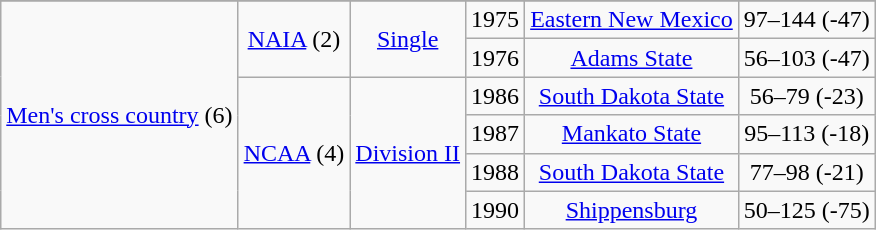<table class="wikitable">
<tr align="center">
</tr>
<tr align="center">
<td rowspan="6"><a href='#'>Men's cross country</a> (6)</td>
<td rowspan="2"><a href='#'>NAIA</a> (2)</td>
<td rowspan="2"><a href='#'>Single</a></td>
<td>1975</td>
<td><a href='#'>Eastern New Mexico</a></td>
<td>97–144 (-47)</td>
</tr>
<tr align="center">
<td>1976</td>
<td><a href='#'>Adams State</a></td>
<td>56–103 (-47)</td>
</tr>
<tr align="center">
<td rowspan="4"><a href='#'>NCAA</a> (4)</td>
<td rowspan="4"><a href='#'>Division II</a></td>
<td>1986</td>
<td><a href='#'>South Dakota State</a></td>
<td>56–79 (-23)</td>
</tr>
<tr align="center">
<td>1987</td>
<td><a href='#'>Mankato State</a></td>
<td>95–113 (-18)</td>
</tr>
<tr align="center">
<td>1988</td>
<td><a href='#'>South Dakota State</a></td>
<td>77–98 (-21)</td>
</tr>
<tr align="center">
<td>1990</td>
<td><a href='#'>Shippensburg</a></td>
<td>50–125 (-75)</td>
</tr>
</table>
